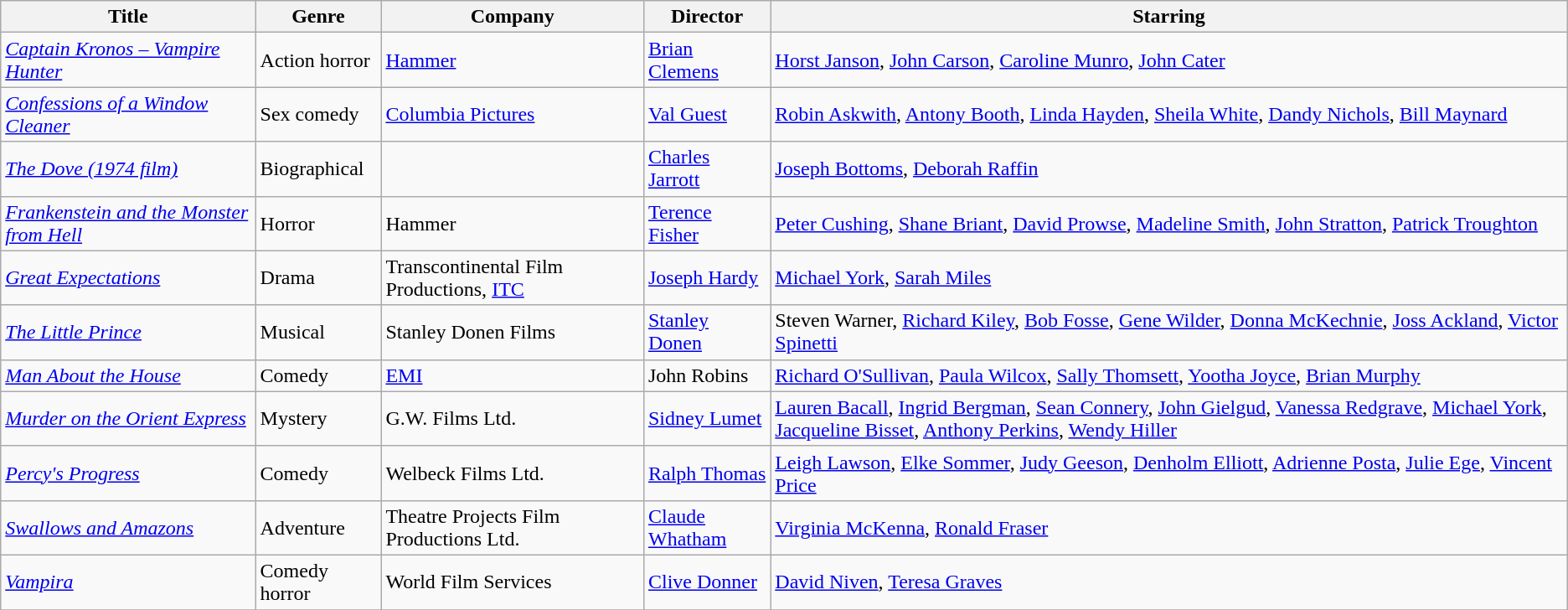<table class="wikitable unsortable">
<tr>
<th>Title</th>
<th>Genre</th>
<th>Company</th>
<th>Director</th>
<th>Starring</th>
</tr>
<tr>
<td><em><a href='#'>Captain Kronos – Vampire Hunter</a></em></td>
<td>Action horror</td>
<td><a href='#'>Hammer</a></td>
<td><a href='#'>Brian Clemens</a></td>
<td><a href='#'>Horst Janson</a>, <a href='#'>John Carson</a>, <a href='#'>Caroline Munro</a>, <a href='#'>John Cater</a></td>
</tr>
<tr>
<td><em><a href='#'>Confessions of a Window Cleaner</a></em></td>
<td>Sex comedy</td>
<td><a href='#'>Columbia Pictures</a></td>
<td><a href='#'>Val Guest</a></td>
<td><a href='#'>Robin Askwith</a>, <a href='#'>Antony Booth</a>, <a href='#'>Linda Hayden</a>, <a href='#'>Sheila White</a>, <a href='#'>Dandy Nichols</a>, <a href='#'>Bill Maynard</a></td>
</tr>
<tr>
<td><em><a href='#'>The Dove (1974 film)</a></em></td>
<td>Biographical</td>
<td></td>
<td><a href='#'>Charles Jarrott</a></td>
<td><a href='#'>Joseph Bottoms</a>, <a href='#'>Deborah Raffin</a></td>
</tr>
<tr>
<td><em><a href='#'>Frankenstein and the Monster from Hell</a></em></td>
<td>Horror</td>
<td>Hammer</td>
<td><a href='#'>Terence Fisher</a></td>
<td><a href='#'>Peter Cushing</a>, <a href='#'>Shane Briant</a>, <a href='#'>David Prowse</a>, <a href='#'>Madeline Smith</a>, <a href='#'>John Stratton</a>, <a href='#'>Patrick Troughton</a></td>
</tr>
<tr>
<td><em><a href='#'>Great Expectations</a></em></td>
<td>Drama</td>
<td>Transcontinental Film Productions, <a href='#'>ITC</a></td>
<td><a href='#'>Joseph Hardy</a></td>
<td><a href='#'>Michael York</a>, <a href='#'>Sarah Miles</a></td>
</tr>
<tr>
<td><em><a href='#'>The Little Prince</a></em></td>
<td>Musical</td>
<td>Stanley Donen Films</td>
<td><a href='#'>Stanley Donen</a></td>
<td>Steven Warner, <a href='#'>Richard Kiley</a>, <a href='#'>Bob Fosse</a>, <a href='#'>Gene Wilder</a>, <a href='#'>Donna McKechnie</a>, <a href='#'>Joss Ackland</a>, <a href='#'>Victor Spinetti</a></td>
</tr>
<tr>
<td><em><a href='#'>Man About the House</a></em></td>
<td>Comedy</td>
<td><a href='#'>EMI</a></td>
<td>John Robins</td>
<td><a href='#'>Richard O'Sullivan</a>, <a href='#'>Paula Wilcox</a>, <a href='#'>Sally Thomsett</a>, <a href='#'>Yootha Joyce</a>, <a href='#'>Brian Murphy</a></td>
</tr>
<tr>
<td><em><a href='#'>Murder on the Orient Express</a></em></td>
<td>Mystery</td>
<td>G.W. Films Ltd.</td>
<td><a href='#'>Sidney Lumet</a></td>
<td><a href='#'>Lauren Bacall</a>, <a href='#'>Ingrid Bergman</a>, <a href='#'>Sean Connery</a>, <a href='#'>John Gielgud</a>, <a href='#'>Vanessa Redgrave</a>, <a href='#'>Michael York</a>, <a href='#'>Jacqueline Bisset</a>, <a href='#'>Anthony Perkins</a>, <a href='#'>Wendy Hiller</a></td>
</tr>
<tr>
<td><em><a href='#'>Percy's Progress</a></em></td>
<td>Comedy</td>
<td>Welbeck Films Ltd.</td>
<td><a href='#'>Ralph Thomas</a></td>
<td><a href='#'>Leigh Lawson</a>, <a href='#'>Elke Sommer</a>, <a href='#'>Judy Geeson</a>, <a href='#'>Denholm Elliott</a>, <a href='#'>Adrienne Posta</a>, <a href='#'>Julie Ege</a>, <a href='#'>Vincent Price</a></td>
</tr>
<tr>
<td><em><a href='#'>Swallows and Amazons</a></em></td>
<td>Adventure</td>
<td>Theatre Projects Film Productions Ltd.</td>
<td><a href='#'>Claude Whatham</a></td>
<td><a href='#'>Virginia McKenna</a>, <a href='#'>Ronald Fraser</a></td>
</tr>
<tr>
<td><em><a href='#'>Vampira</a></em></td>
<td>Comedy horror</td>
<td>World Film Services</td>
<td><a href='#'>Clive Donner</a></td>
<td><a href='#'>David Niven</a>, <a href='#'>Teresa Graves</a></td>
</tr>
<tr>
</tr>
</table>
